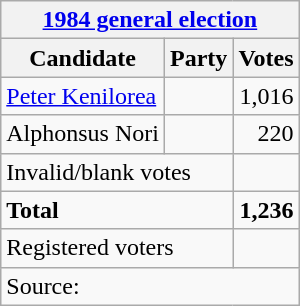<table class=wikitable style=text-align:left>
<tr>
<th colspan=3><a href='#'>1984 general election</a></th>
</tr>
<tr>
<th>Candidate</th>
<th>Party</th>
<th>Votes</th>
</tr>
<tr>
<td><a href='#'>Peter Kenilorea</a></td>
<td></td>
<td align=right>1,016</td>
</tr>
<tr>
<td>Alphonsus Nori</td>
<td></td>
<td align=right>220</td>
</tr>
<tr>
<td colspan=2>Invalid/blank votes</td>
<td></td>
</tr>
<tr>
<td colspan=2><strong>Total</strong></td>
<td align=right><strong>1,236</strong></td>
</tr>
<tr>
<td colspan=2>Registered voters</td>
<td align=right></td>
</tr>
<tr>
<td colspan=3>Source: </td>
</tr>
</table>
